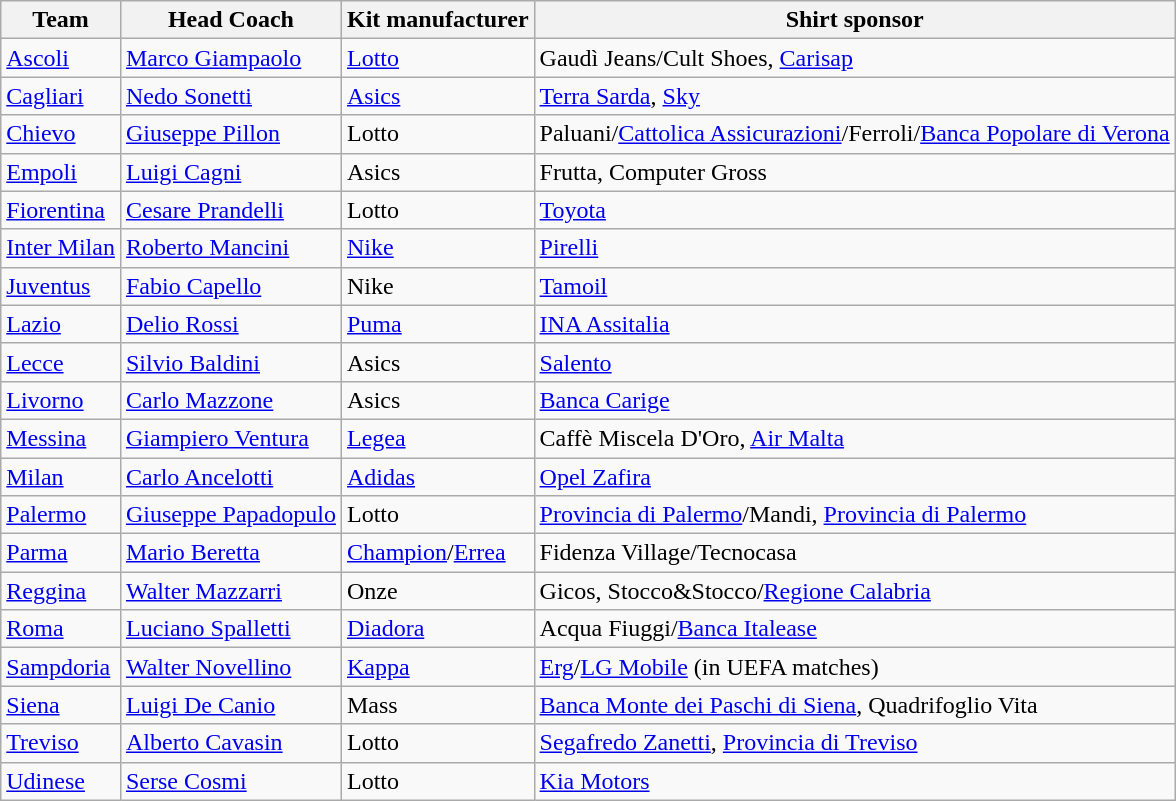<table class="wikitable sortable">
<tr>
<th>Team</th>
<th>Head Coach</th>
<th>Kit manufacturer</th>
<th>Shirt sponsor</th>
</tr>
<tr>
<td><a href='#'>Ascoli</a></td>
<td> <a href='#'>Marco Giampaolo</a></td>
<td><a href='#'>Lotto</a></td>
<td>Gaudì Jeans/Cult Shoes, <a href='#'>Carisap</a></td>
</tr>
<tr>
<td><a href='#'>Cagliari</a></td>
<td> <a href='#'>Nedo Sonetti</a></td>
<td><a href='#'>Asics</a></td>
<td><a href='#'>Terra Sarda</a>, <a href='#'>Sky</a></td>
</tr>
<tr>
<td><a href='#'>Chievo</a></td>
<td> <a href='#'>Giuseppe Pillon</a></td>
<td>Lotto</td>
<td>Paluani/<a href='#'>Cattolica Assicurazioni</a>/Ferroli/<a href='#'>Banca Popolare di Verona</a></td>
</tr>
<tr>
<td><a href='#'>Empoli</a></td>
<td> <a href='#'>Luigi Cagni</a></td>
<td>Asics</td>
<td>Frutta, Computer Gross</td>
</tr>
<tr>
<td><a href='#'>Fiorentina</a></td>
<td> <a href='#'>Cesare Prandelli</a></td>
<td>Lotto</td>
<td><a href='#'>Toyota</a></td>
</tr>
<tr>
<td><a href='#'>Inter Milan</a></td>
<td> <a href='#'>Roberto Mancini</a></td>
<td><a href='#'>Nike</a></td>
<td><a href='#'>Pirelli</a></td>
</tr>
<tr>
<td><a href='#'>Juventus</a></td>
<td> <a href='#'>Fabio Capello</a></td>
<td>Nike</td>
<td><a href='#'>Tamoil</a></td>
</tr>
<tr>
<td><a href='#'>Lazio</a></td>
<td> <a href='#'>Delio Rossi</a></td>
<td><a href='#'>Puma</a></td>
<td><a href='#'>INA Assitalia</a></td>
</tr>
<tr>
<td><a href='#'>Lecce</a></td>
<td> <a href='#'>Silvio Baldini</a></td>
<td>Asics</td>
<td><a href='#'>Salento</a></td>
</tr>
<tr>
<td><a href='#'>Livorno</a></td>
<td> <a href='#'>Carlo Mazzone</a></td>
<td>Asics</td>
<td><a href='#'>Banca Carige</a></td>
</tr>
<tr>
<td><a href='#'>Messina</a></td>
<td> <a href='#'>Giampiero Ventura</a></td>
<td><a href='#'>Legea</a></td>
<td>Caffè Miscela D'Oro, <a href='#'>Air Malta</a></td>
</tr>
<tr>
<td><a href='#'>Milan</a></td>
<td> <a href='#'>Carlo Ancelotti</a></td>
<td><a href='#'>Adidas</a></td>
<td><a href='#'>Opel Zafira</a></td>
</tr>
<tr>
<td><a href='#'>Palermo</a></td>
<td> <a href='#'>Giuseppe Papadopulo</a></td>
<td>Lotto</td>
<td><a href='#'>Provincia di Palermo</a>/Mandi, <a href='#'>Provincia di Palermo</a></td>
</tr>
<tr>
<td><a href='#'>Parma</a></td>
<td> <a href='#'>Mario Beretta</a></td>
<td><a href='#'>Champion</a>/<a href='#'>Errea</a></td>
<td>Fidenza Village/Tecnocasa</td>
</tr>
<tr>
<td><a href='#'>Reggina</a></td>
<td> <a href='#'>Walter Mazzarri</a></td>
<td>Onze</td>
<td>Gicos, Stocco&Stocco/<a href='#'>Regione Calabria</a></td>
</tr>
<tr>
<td><a href='#'>Roma</a></td>
<td> <a href='#'>Luciano Spalletti</a></td>
<td><a href='#'>Diadora</a></td>
<td>Acqua Fiuggi/<a href='#'>Banca Italease</a></td>
</tr>
<tr>
<td><a href='#'>Sampdoria</a></td>
<td> <a href='#'>Walter Novellino</a></td>
<td><a href='#'>Kappa</a></td>
<td><a href='#'>Erg</a>/<a href='#'>LG Mobile</a> (in UEFA matches)</td>
</tr>
<tr>
<td><a href='#'>Siena</a></td>
<td> <a href='#'>Luigi De Canio</a></td>
<td>Mass</td>
<td><a href='#'>Banca Monte dei Paschi di Siena</a>, Quadrifoglio Vita</td>
</tr>
<tr>
<td><a href='#'>Treviso</a></td>
<td> <a href='#'>Alberto Cavasin</a></td>
<td>Lotto</td>
<td><a href='#'>Segafredo Zanetti</a>, <a href='#'>Provincia di Treviso</a></td>
</tr>
<tr>
<td><a href='#'>Udinese</a></td>
<td> <a href='#'>Serse Cosmi</a></td>
<td>Lotto</td>
<td><a href='#'>Kia Motors</a></td>
</tr>
</table>
